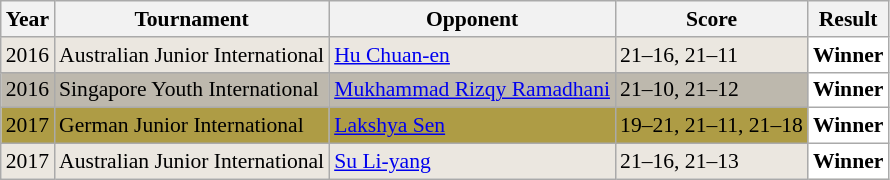<table class="sortable wikitable" style="font-size: 90%;">
<tr>
<th>Year</th>
<th>Tournament</th>
<th>Opponent</th>
<th>Score</th>
<th>Result</th>
</tr>
<tr style="background:#EBE7E0">
<td align="center">2016</td>
<td align="left">Australian Junior International</td>
<td align="left"> <a href='#'>Hu Chuan-en</a></td>
<td align="left">21–16, 21–11</td>
<td style="text-align:left; background:white"> <strong>Winner</strong></td>
</tr>
<tr style="background:#BDB8AD">
<td align="center">2016</td>
<td align="left">Singapore Youth International</td>
<td align="left"> <a href='#'>Mukhammad Rizqy Ramadhani</a></td>
<td align="left">21–10, 21–12</td>
<td style="text-align:left; background:white"> <strong>Winner</strong></td>
</tr>
<tr style="background:#AE9C45">
<td align="center">2017</td>
<td align="left">German Junior International</td>
<td align="left"> <a href='#'>Lakshya Sen</a></td>
<td align="left">19–21, 21–11, 21–18</td>
<td style="text-align:left; background:white"> <strong>Winner</strong></td>
</tr>
<tr style="background:#EBE7E0">
<td align="center">2017</td>
<td align="left">Australian Junior International</td>
<td align="left"> <a href='#'>Su Li-yang</a></td>
<td align="left">21–16, 21–13</td>
<td style="text-align:left; background:white"> <strong>Winner</strong></td>
</tr>
</table>
